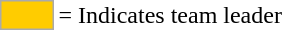<table>
<tr>
<td style="background:#fc0; border:1px solid #aaa; width:2em;"></td>
<td>= Indicates team leader</td>
</tr>
</table>
